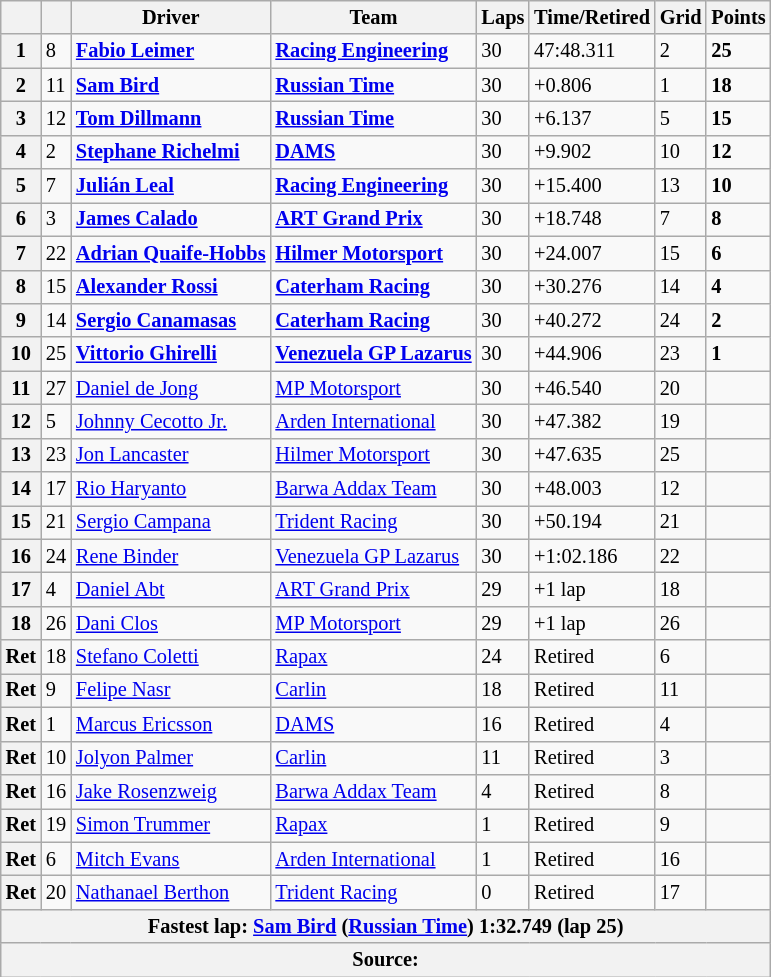<table class="wikitable" style="font-size:85%">
<tr>
<th></th>
<th></th>
<th>Driver</th>
<th>Team</th>
<th>Laps</th>
<th>Time/Retired</th>
<th>Grid</th>
<th>Points</th>
</tr>
<tr>
<th>1</th>
<td>8</td>
<td> <strong><a href='#'>Fabio Leimer</a></strong></td>
<td><strong><a href='#'>Racing Engineering</a></strong></td>
<td>30</td>
<td>47:48.311</td>
<td>2</td>
<td><strong>25</strong></td>
</tr>
<tr>
<th>2</th>
<td>11</td>
<td> <strong><a href='#'>Sam Bird</a></strong></td>
<td><strong><a href='#'>Russian Time</a></strong></td>
<td>30</td>
<td>+0.806</td>
<td>1</td>
<td><strong>18</strong></td>
</tr>
<tr>
<th>3</th>
<td>12</td>
<td> <strong><a href='#'>Tom Dillmann</a></strong></td>
<td><strong><a href='#'>Russian Time</a></strong></td>
<td>30</td>
<td>+6.137</td>
<td>5</td>
<td><strong>15</strong></td>
</tr>
<tr>
<th>4</th>
<td>2</td>
<td> <strong><a href='#'>Stephane Richelmi</a></strong></td>
<td><strong><a href='#'>DAMS</a></strong></td>
<td>30</td>
<td>+9.902</td>
<td>10</td>
<td><strong>12</strong></td>
</tr>
<tr>
<th>5</th>
<td>7</td>
<td> <strong><a href='#'>Julián Leal</a></strong></td>
<td><strong><a href='#'>Racing Engineering</a></strong></td>
<td>30</td>
<td>+15.400</td>
<td>13</td>
<td><strong>10</strong></td>
</tr>
<tr>
<th>6</th>
<td>3</td>
<td> <strong><a href='#'>James Calado</a></strong></td>
<td><strong><a href='#'>ART Grand Prix</a></strong></td>
<td>30</td>
<td>+18.748</td>
<td>7</td>
<td><strong>8</strong></td>
</tr>
<tr>
<th>7</th>
<td>22</td>
<td> <strong><a href='#'>Adrian Quaife-Hobbs</a></strong></td>
<td><strong><a href='#'>Hilmer Motorsport</a></strong></td>
<td>30</td>
<td>+24.007</td>
<td>15</td>
<td><strong>6</strong></td>
</tr>
<tr>
<th>8</th>
<td>15</td>
<td> <strong><a href='#'>Alexander Rossi</a></strong></td>
<td><strong><a href='#'>Caterham Racing</a></strong></td>
<td>30</td>
<td>+30.276</td>
<td>14</td>
<td><strong>4</strong></td>
</tr>
<tr>
<th>9</th>
<td>14</td>
<td> <strong><a href='#'>Sergio Canamasas</a></strong></td>
<td><strong><a href='#'>Caterham Racing</a></strong></td>
<td>30</td>
<td>+40.272</td>
<td>24</td>
<td><strong>2</strong></td>
</tr>
<tr>
<th>10</th>
<td>25</td>
<td> <strong><a href='#'>Vittorio Ghirelli</a></strong></td>
<td><strong><a href='#'>Venezuela GP Lazarus</a></strong></td>
<td>30</td>
<td>+44.906</td>
<td>23</td>
<td><strong>1</strong></td>
</tr>
<tr>
<th>11</th>
<td>27</td>
<td> <a href='#'>Daniel de Jong</a></td>
<td><a href='#'>MP Motorsport</a></td>
<td>30</td>
<td>+46.540</td>
<td>20</td>
<td></td>
</tr>
<tr>
<th>12</th>
<td>5</td>
<td> <a href='#'>Johnny Cecotto Jr.</a></td>
<td><a href='#'>Arden International</a></td>
<td>30</td>
<td>+47.382</td>
<td>19</td>
<td></td>
</tr>
<tr>
<th>13</th>
<td>23</td>
<td> <a href='#'>Jon Lancaster</a></td>
<td><a href='#'>Hilmer Motorsport</a></td>
<td>30</td>
<td>+47.635</td>
<td>25</td>
<td></td>
</tr>
<tr>
<th>14</th>
<td>17</td>
<td> <a href='#'>Rio Haryanto</a></td>
<td><a href='#'>Barwa Addax Team</a></td>
<td>30</td>
<td>+48.003</td>
<td>12</td>
<td></td>
</tr>
<tr>
<th>15</th>
<td>21</td>
<td> <a href='#'>Sergio Campana</a></td>
<td><a href='#'>Trident Racing</a></td>
<td>30</td>
<td>+50.194</td>
<td>21</td>
<td></td>
</tr>
<tr>
<th>16</th>
<td>24</td>
<td> <a href='#'>Rene Binder</a></td>
<td><a href='#'>Venezuela GP Lazarus</a></td>
<td>30</td>
<td>+1:02.186</td>
<td>22</td>
<td></td>
</tr>
<tr>
<th>17</th>
<td>4</td>
<td> <a href='#'>Daniel Abt</a></td>
<td><a href='#'>ART Grand Prix</a></td>
<td>29</td>
<td>+1 lap</td>
<td>18</td>
<td></td>
</tr>
<tr>
<th>18</th>
<td>26</td>
<td> <a href='#'>Dani Clos</a></td>
<td><a href='#'>MP Motorsport</a></td>
<td>29</td>
<td>+1 lap</td>
<td>26</td>
<td></td>
</tr>
<tr>
<th>Ret</th>
<td>18</td>
<td> <a href='#'>Stefano Coletti</a></td>
<td><a href='#'>Rapax</a></td>
<td>24</td>
<td>Retired</td>
<td>6</td>
<td></td>
</tr>
<tr>
<th>Ret</th>
<td>9</td>
<td> <a href='#'>Felipe Nasr</a></td>
<td><a href='#'>Carlin</a></td>
<td>18</td>
<td>Retired</td>
<td>11</td>
<td></td>
</tr>
<tr>
<th>Ret</th>
<td>1</td>
<td> <a href='#'>Marcus Ericsson</a></td>
<td><a href='#'>DAMS</a></td>
<td>16</td>
<td>Retired</td>
<td>4</td>
<td></td>
</tr>
<tr>
<th>Ret</th>
<td>10</td>
<td> <a href='#'>Jolyon Palmer</a></td>
<td><a href='#'>Carlin</a></td>
<td>11</td>
<td>Retired</td>
<td>3</td>
<td></td>
</tr>
<tr>
<th>Ret</th>
<td>16</td>
<td> <a href='#'>Jake Rosenzweig</a></td>
<td><a href='#'>Barwa Addax Team</a></td>
<td>4</td>
<td>Retired</td>
<td>8</td>
<td></td>
</tr>
<tr>
<th>Ret</th>
<td>19</td>
<td> <a href='#'>Simon Trummer</a></td>
<td><a href='#'>Rapax</a></td>
<td>1</td>
<td>Retired</td>
<td>9</td>
<td></td>
</tr>
<tr>
<th>Ret</th>
<td>6</td>
<td> <a href='#'>Mitch Evans</a></td>
<td><a href='#'>Arden International</a></td>
<td>1</td>
<td>Retired</td>
<td>16</td>
<td></td>
</tr>
<tr>
<th>Ret</th>
<td>20</td>
<td> <a href='#'>Nathanael Berthon</a></td>
<td><a href='#'>Trident Racing</a></td>
<td>0</td>
<td>Retired</td>
<td>17</td>
<td></td>
</tr>
<tr>
<th colspan=8>Fastest lap: <a href='#'>Sam Bird</a> (<a href='#'>Russian Time</a>) 1:32.749 (lap 25)</th>
</tr>
<tr>
<th colspan="8">Source:</th>
</tr>
</table>
